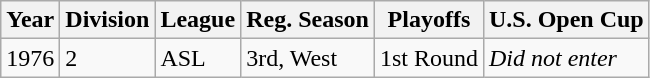<table class="wikitable">
<tr>
<th>Year</th>
<th>Division</th>
<th>League</th>
<th>Reg. Season</th>
<th>Playoffs</th>
<th>U.S. Open Cup</th>
</tr>
<tr>
<td>1976</td>
<td>2</td>
<td>ASL</td>
<td>3rd, West</td>
<td>1st Round</td>
<td><em>Did not enter</em></td>
</tr>
</table>
